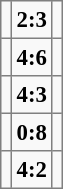<table bgcolor="#f9f9f9" cellpadding="3" cellspacing="0" border="1" style="font-size: 95%; border: gray solid 1px; border-collapse: collapse; background: #f9f9f9;">
<tr>
<td></td>
<td align="center"><strong>2:3</strong></td>
<td><strong></strong></td>
</tr>
<tr>
<td></td>
<td align="center"><strong>4:6</strong></td>
<td><strong></strong></td>
</tr>
<tr>
<td><strong></strong></td>
<td align="center"><strong>4:3</strong></td>
<td></td>
</tr>
<tr>
<td></td>
<td align="center"><strong>0:8</strong></td>
<td><strong></strong></td>
</tr>
<tr>
<td><strong></strong></td>
<td align="center"><strong>4:2</strong></td>
<td></td>
</tr>
</table>
